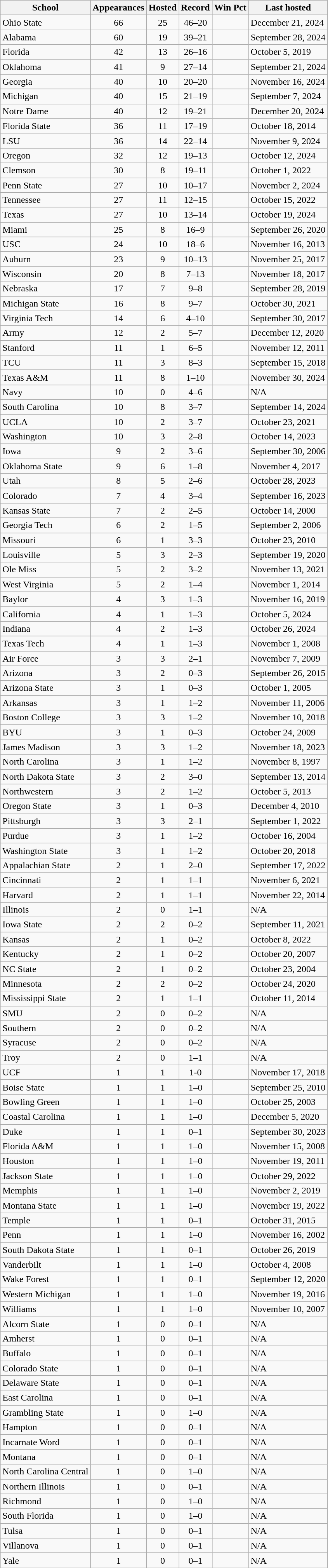<table class="wikitable sortable">
<tr>
<th>School</th>
<th>Appearances</th>
<th>Hosted</th>
<th>Record</th>
<th>Win Pct</th>
<th>Last hosted</th>
</tr>
<tr>
<td>Ohio State</td>
<td align="center">66</td>
<td align="center">25</td>
<td align="center">46–20</td>
<td align="center"></td>
<td align="left">December 21, 2024</td>
</tr>
<tr>
<td>Alabama</td>
<td align="center">60</td>
<td align="center">19</td>
<td align="center">39–21</td>
<td align="center"></td>
<td align="left">September 28, 2024</td>
</tr>
<tr>
<td>Florida</td>
<td align="center">42</td>
<td align="center">13</td>
<td align="center">26–16</td>
<td align="center"></td>
<td align="left">October 5, 2019</td>
</tr>
<tr>
<td>Oklahoma</td>
<td align="center">41</td>
<td align="center">9</td>
<td align="center">27–14</td>
<td align="center"></td>
<td align="left">September 21, 2024</td>
</tr>
<tr>
<td>Georgia</td>
<td align="center">40</td>
<td align="center">10</td>
<td align="center">20–20</td>
<td align="center"></td>
<td align="left">November 16, 2024</td>
</tr>
<tr>
<td>Michigan</td>
<td align="center">40</td>
<td align="center">15</td>
<td align="center">21–19</td>
<td align="center"></td>
<td align="left">September 7, 2024</td>
</tr>
<tr>
<td>Notre Dame</td>
<td align="center">40</td>
<td align="center">12</td>
<td align="center">19–21</td>
<td align="center"></td>
<td align="left">December 20, 2024</td>
</tr>
<tr>
<td>Florida State</td>
<td align="center">36</td>
<td align="center">11</td>
<td align="center">17–19</td>
<td align="center"></td>
<td align="left">October 18, 2014</td>
</tr>
<tr>
<td>LSU</td>
<td align="center">36</td>
<td align="center">14</td>
<td align="center">22–14</td>
<td align="center"></td>
<td align="left">November 9, 2024</td>
</tr>
<tr>
<td>Oregon</td>
<td align="center">32</td>
<td align="center">12</td>
<td align="center">19–13</td>
<td align="center"></td>
<td align="left">October 12, 2024</td>
</tr>
<tr>
<td>Clemson</td>
<td align="center">30</td>
<td align="center">8</td>
<td align="center">19–11</td>
<td align="center"></td>
<td align="left">October 1, 2022</td>
</tr>
<tr>
<td>Penn State</td>
<td align="center">27</td>
<td align="center">10</td>
<td align="center">10–17</td>
<td align="center"></td>
<td align="left">November 2, 2024</td>
</tr>
<tr>
<td>Tennessee</td>
<td align="center">27</td>
<td align="center">11</td>
<td align="center">12–15</td>
<td align="center"></td>
<td align="left">October 15, 2022</td>
</tr>
<tr>
<td>Texas</td>
<td align="center">27</td>
<td align="center">10</td>
<td align="center">13–14</td>
<td align="center"></td>
<td align="left">October 19, 2024</td>
</tr>
<tr>
<td>Miami</td>
<td align="center">25</td>
<td align="center">8</td>
<td align="center">16–9</td>
<td align="center"></td>
<td align="left">September 26, 2020</td>
</tr>
<tr>
<td>USC</td>
<td align="center">24</td>
<td align="center">10</td>
<td align="center">18–6</td>
<td align="center"></td>
<td align="left">November 16, 2013</td>
</tr>
<tr>
<td>Auburn</td>
<td align="center">23</td>
<td align="center">9</td>
<td align="center">10–13</td>
<td align="center"></td>
<td align="left">November 25, 2017</td>
</tr>
<tr>
<td>Wisconsin</td>
<td align="center">20</td>
<td align="center">8</td>
<td align="center">7–13</td>
<td align="center"></td>
<td align="left">November 18, 2017</td>
</tr>
<tr>
<td>Nebraska</td>
<td align="center">17</td>
<td align="center">7</td>
<td align="center">9–8</td>
<td align="center"></td>
<td align="left">September 28, 2019</td>
</tr>
<tr>
<td>Michigan State</td>
<td align="center">16</td>
<td align="center">8</td>
<td align="center">9–7</td>
<td align="center"></td>
<td align="left">October 30, 2021</td>
</tr>
<tr>
<td>Virginia Tech</td>
<td align="center">14</td>
<td align="center">6</td>
<td align="center">4–10</td>
<td align="center"></td>
<td align="left">September 30, 2017</td>
</tr>
<tr>
<td>Army</td>
<td align="center">12</td>
<td align="center">2</td>
<td align="center">5–7</td>
<td align="center"></td>
<td align="left">December 12, 2020</td>
</tr>
<tr>
<td>Stanford</td>
<td align="center">11</td>
<td align="center">1</td>
<td align="center">6–5</td>
<td align="center"></td>
<td align="left">November 12, 2011</td>
</tr>
<tr>
<td>TCU</td>
<td align="center">11</td>
<td align="center">3</td>
<td align="center">8–3</td>
<td align="center"></td>
<td align="left">September 15, 2018</td>
</tr>
<tr>
<td>Texas A&M</td>
<td align="center">11</td>
<td align="center">8</td>
<td align="center">1–10</td>
<td align="center"></td>
<td align="left">November 30, 2024</td>
</tr>
<tr>
<td>Navy</td>
<td align="center">10</td>
<td align="center">0</td>
<td align="center">4–6</td>
<td align="center"></td>
<td align="left">N/A</td>
</tr>
<tr>
<td>South Carolina</td>
<td align="center">10</td>
<td align="center">8</td>
<td align="center">3–7</td>
<td align="center"></td>
<td align="left">September 14, 2024</td>
</tr>
<tr>
<td>UCLA</td>
<td align="center">10</td>
<td align="center">2</td>
<td align="center">3–7</td>
<td align="center"></td>
<td align="left">October 23, 2021</td>
</tr>
<tr>
<td>Washington</td>
<td align="center">10</td>
<td align="center">3</td>
<td align="center">2–8</td>
<td align="center"></td>
<td align="left">October 14, 2023</td>
</tr>
<tr>
<td>Iowa</td>
<td align="center">9</td>
<td align="center">2</td>
<td align="center">3–6</td>
<td align="center"></td>
<td align="left">September 30, 2006</td>
</tr>
<tr>
<td>Oklahoma State</td>
<td align="center">9</td>
<td align="center">6</td>
<td align="center">1–8</td>
<td align="center"></td>
<td align="left">November 4, 2017</td>
</tr>
<tr>
<td>Utah</td>
<td align="center">8</td>
<td align="center">5</td>
<td align="center">2–6</td>
<td align="center"></td>
<td align="left">October 28, 2023</td>
</tr>
<tr>
<td>Colorado</td>
<td align="center">7</td>
<td align="center">4</td>
<td align="center">3–4</td>
<td align="center"></td>
<td align="left">September 16, 2023</td>
</tr>
<tr>
<td>Kansas State</td>
<td align="center">7</td>
<td align="center">2</td>
<td align="center">2–5</td>
<td align="center"></td>
<td align="left">October 14, 2000</td>
</tr>
<tr>
<td>Georgia Tech</td>
<td align="center">6</td>
<td align="center">2</td>
<td align="center">1–5</td>
<td align="center"></td>
<td align="left">September 2, 2006</td>
</tr>
<tr>
<td>Missouri</td>
<td align="center">6</td>
<td align="center">1</td>
<td align="center">3–3</td>
<td align="center"></td>
<td align="left">October 23, 2010</td>
</tr>
<tr>
<td>Louisville</td>
<td align="center">5</td>
<td align="center">3</td>
<td align="center">2–3</td>
<td align="center"></td>
<td align="left">September 19, 2020</td>
</tr>
<tr>
<td>Ole Miss</td>
<td align="center">5</td>
<td align="center">2</td>
<td align="center">3–2</td>
<td align="center"></td>
<td align="left">November 13, 2021</td>
</tr>
<tr>
<td>West Virginia</td>
<td align="center">5</td>
<td align="center">2</td>
<td align="center">1–4</td>
<td align="center"></td>
<td align="left">November 1, 2014</td>
</tr>
<tr>
<td>Baylor</td>
<td align="center">4</td>
<td align="center">3</td>
<td align="center">1–3</td>
<td align="center"></td>
<td align="left">November 16, 2019</td>
</tr>
<tr>
<td>California</td>
<td align="center">4</td>
<td align="center">1</td>
<td align="center">1–3</td>
<td align="center"></td>
<td align="left">October 5, 2024</td>
</tr>
<tr>
<td>Indiana</td>
<td align="center">4</td>
<td align="center">2</td>
<td align="center">1–3</td>
<td align="center"></td>
<td align="left">October 26, 2024</td>
</tr>
<tr>
<td>Texas Tech</td>
<td align="center">4</td>
<td align="center">1</td>
<td align="center">1–3</td>
<td align="center"></td>
<td align="left">November 1, 2008</td>
</tr>
<tr>
<td>Air Force</td>
<td align="center">3</td>
<td align="center">3</td>
<td align="center">2–1</td>
<td align="center"></td>
<td align="left">November 7, 2009</td>
</tr>
<tr>
<td>Arizona</td>
<td align="center">3</td>
<td align="center">2</td>
<td align="center">0–3</td>
<td align="center"></td>
<td align="left">September 26, 2015</td>
</tr>
<tr>
<td>Arizona State</td>
<td align="center">3</td>
<td align="center">1</td>
<td align="center">0–3</td>
<td align="center"></td>
<td align="left">October 1, 2005</td>
</tr>
<tr>
<td>Arkansas</td>
<td align="center">3</td>
<td align="center">1</td>
<td align="center">1–2</td>
<td align="center"></td>
<td align="left">November 11, 2006</td>
</tr>
<tr>
<td>Boston College</td>
<td align="center">3</td>
<td align="center">3</td>
<td align="center">1–2</td>
<td align="center"></td>
<td align="left">November 10, 2018</td>
</tr>
<tr>
<td>BYU</td>
<td align="center">3</td>
<td align="center">1</td>
<td align="center">0–3</td>
<td align="center"></td>
<td align="left">October 24, 2009</td>
</tr>
<tr>
<td>James Madison</td>
<td align="center">3</td>
<td align="center">3</td>
<td align="center">1–2</td>
<td align="center"></td>
<td align="left">November 18, 2023</td>
</tr>
<tr>
<td>North Carolina</td>
<td align="center">3</td>
<td align="center">1</td>
<td align="center">1–2</td>
<td align="center"></td>
<td align="left">November 8, 1997</td>
</tr>
<tr>
<td>North Dakota State</td>
<td align="center">3</td>
<td align="center">2</td>
<td align="center">3–0</td>
<td align="center"></td>
<td align="left">September 13, 2014</td>
</tr>
<tr>
<td>Northwestern</td>
<td align="center">3</td>
<td align="center">2</td>
<td align="center">1–2</td>
<td align="center"></td>
<td align="left">October 5, 2013</td>
</tr>
<tr>
<td>Oregon State</td>
<td align="center">3</td>
<td align="center">1</td>
<td align="center">0–3</td>
<td align="center"></td>
<td align="left">December 4, 2010</td>
</tr>
<tr>
<td>Pittsburgh</td>
<td align="center">3</td>
<td align="center">3</td>
<td align="center">2–1</td>
<td align="center"></td>
<td align="left">September 1, 2022</td>
</tr>
<tr>
<td>Purdue</td>
<td align="center">3</td>
<td align="center">1</td>
<td align="center">1–2</td>
<td align="center"></td>
<td align="left">October 16, 2004</td>
</tr>
<tr>
<td>Washington State</td>
<td align="center">3</td>
<td align="center">1</td>
<td align="center">1–2</td>
<td align="center"></td>
<td align="left">October 20, 2018</td>
</tr>
<tr>
<td>Appalachian State</td>
<td align="center">2</td>
<td align="center">1</td>
<td align="center">2–0</td>
<td align="center"></td>
<td align="left">September 17, 2022</td>
</tr>
<tr>
<td>Cincinnati</td>
<td align="center">2</td>
<td align="center">1</td>
<td align="center">1–1</td>
<td align="center"></td>
<td align="left">November 6, 2021</td>
</tr>
<tr>
<td>Harvard</td>
<td align="center">2</td>
<td align="center">1</td>
<td align="center">1–1</td>
<td align="center"></td>
<td align="left">November 22, 2014</td>
</tr>
<tr>
<td>Illinois</td>
<td align="center">2</td>
<td align="center">0</td>
<td align="center">1–1</td>
<td align="center"></td>
<td align="left">N/A</td>
</tr>
<tr>
<td>Iowa State</td>
<td align="center">2</td>
<td align="center">2</td>
<td align="center">0–2</td>
<td align="center"></td>
<td align="left">September 11, 2021</td>
</tr>
<tr>
<td>Kansas</td>
<td align="center">2</td>
<td align="center">1</td>
<td align="center">0–2</td>
<td align="center"></td>
<td align="left">October 8, 2022</td>
</tr>
<tr>
<td>Kentucky</td>
<td align="center">2</td>
<td align="center">1</td>
<td align="center">0–2</td>
<td align="center"></td>
<td align="left">October 20, 2007</td>
</tr>
<tr>
<td>NC State</td>
<td align="center">2</td>
<td align="center">1</td>
<td align="center">0–2</td>
<td align="center"></td>
<td align="left">October 23, 2004</td>
</tr>
<tr>
<td>Minnesota</td>
<td align="center">2</td>
<td align="center">2</td>
<td align="center">0–2</td>
<td align="center"></td>
<td align="left">October 24, 2020</td>
</tr>
<tr>
<td>Mississippi State</td>
<td align="center">2</td>
<td align="center">1</td>
<td align="center">1–1</td>
<td align="center"></td>
<td align="left">October 11, 2014</td>
</tr>
<tr>
<td>SMU</td>
<td align="center">2</td>
<td align="center">0</td>
<td align="center">0–2</td>
<td align="center"></td>
<td align="left">N/A</td>
</tr>
<tr>
<td>Southern</td>
<td align="center">2</td>
<td align="center">0</td>
<td align="center">0–2</td>
<td align="center"></td>
<td align="left">N/A</td>
</tr>
<tr>
<td>Syracuse</td>
<td align="center">2</td>
<td align="center">0</td>
<td align="center">0–2</td>
<td align="center"></td>
<td align="left">N/A</td>
</tr>
<tr>
<td>Troy</td>
<td align="center">2</td>
<td align="center">0</td>
<td align="center">1–1</td>
<td align="center"></td>
<td align="left">N/A</td>
</tr>
<tr>
<td>UCF</td>
<td align="center">1</td>
<td align="center">1</td>
<td align="center">1-0</td>
<td align="center"></td>
<td align="left">November 17, 2018</td>
</tr>
<tr>
<td>Boise State</td>
<td align="center">1</td>
<td align="center">1</td>
<td align="center">1–0</td>
<td align="center"></td>
<td align="left">September 25, 2010</td>
</tr>
<tr>
<td>Bowling Green</td>
<td align="center">1</td>
<td align="center">1</td>
<td align="center">1–0</td>
<td align="center"></td>
<td align="left">October 25, 2003</td>
</tr>
<tr>
<td>Coastal Carolina</td>
<td align="center">1</td>
<td align="center">1</td>
<td align="center">1–0</td>
<td align="center"></td>
<td align="left">December 5, 2020</td>
</tr>
<tr>
<td>Duke</td>
<td align="center">1</td>
<td align="center">1</td>
<td align="center">0–1</td>
<td align="center"></td>
<td align="left">September 30, 2023</td>
</tr>
<tr>
<td>Florida A&M</td>
<td align="center">1</td>
<td align="center">1</td>
<td align="center">1–0</td>
<td align="center"></td>
<td align="left">November 15, 2008</td>
</tr>
<tr>
<td>Houston</td>
<td align="center">1</td>
<td align="center">1</td>
<td align="center">1–0</td>
<td align="center"></td>
<td align="left">November 19, 2011</td>
</tr>
<tr>
<td>Jackson State</td>
<td align="center">1</td>
<td align="center">1</td>
<td align="center">1–0</td>
<td align="center"></td>
<td align="left">October 29, 2022</td>
</tr>
<tr>
<td>Memphis</td>
<td align="center">1</td>
<td align="center">1</td>
<td align="center">1–0</td>
<td align="center"></td>
<td align="left">November 2, 2019</td>
</tr>
<tr>
<td>Montana State</td>
<td align="center">1</td>
<td align="center">1</td>
<td align="center">1–0</td>
<td align="center"></td>
<td align="left">November 19, 2022</td>
</tr>
<tr>
<td>Temple</td>
<td align="center">1</td>
<td align="center">1</td>
<td align="center">0–1</td>
<td align="center"></td>
<td align="left">October 31, 2015</td>
</tr>
<tr>
<td>Penn</td>
<td align="center">1</td>
<td align="center">1</td>
<td align="center">1–0</td>
<td align="center"></td>
<td align="left">November 16, 2002</td>
</tr>
<tr>
<td>South Dakota State</td>
<td align="center">1</td>
<td align="center">1</td>
<td align="center">0–1</td>
<td align="center"></td>
<td align="left">October 26, 2019</td>
</tr>
<tr>
<td>Vanderbilt</td>
<td align="center">1</td>
<td align="center">1</td>
<td align="center">1–0</td>
<td align="center"></td>
<td align="left">October 4, 2008</td>
</tr>
<tr>
<td>Wake Forest</td>
<td align="center">1</td>
<td align="center">1</td>
<td align="center">0–1</td>
<td align="center"></td>
<td align="left">September 12, 2020</td>
</tr>
<tr>
<td>Western Michigan</td>
<td align="center">1</td>
<td align="center">1</td>
<td align="center">1–0</td>
<td align="center"></td>
<td align="left">November 19, 2016</td>
</tr>
<tr>
<td>Williams</td>
<td align="center">1</td>
<td align="center">1</td>
<td align="center">1–0</td>
<td align="center"></td>
<td align="left">November 10, 2007</td>
</tr>
<tr>
<td>Alcorn State</td>
<td align="center">1</td>
<td align="center">0</td>
<td align="center">0–1</td>
<td align="center"></td>
<td align="left">N/A</td>
</tr>
<tr>
<td>Amherst</td>
<td align="center">1</td>
<td align="center">0</td>
<td align="center">0–1</td>
<td align="center"></td>
<td align="left">N/A</td>
</tr>
<tr>
<td>Buffalo</td>
<td align="center">1</td>
<td align="center">0</td>
<td align="center">0–1</td>
<td align="center"></td>
<td align="left">N/A</td>
</tr>
<tr>
<td>Colorado State</td>
<td align="center">1</td>
<td align="center">0</td>
<td align="center">0–1</td>
<td align="center"></td>
<td align="left">N/A</td>
</tr>
<tr>
<td>Delaware State</td>
<td align="center">1</td>
<td align="center">0</td>
<td align="center">0–1</td>
<td align="center"></td>
<td align="left">N/A</td>
</tr>
<tr>
<td>East Carolina</td>
<td align="center">1</td>
<td align="center">0</td>
<td align="center">0–1</td>
<td align="center"></td>
<td align="left">N/A</td>
</tr>
<tr>
<td>Grambling State</td>
<td align="center">1</td>
<td align="center">0</td>
<td align="center">1–0</td>
<td align="center"></td>
<td align="left">N/A</td>
</tr>
<tr>
<td>Hampton</td>
<td align="center">1</td>
<td align="center">0</td>
<td align="center">0–1</td>
<td align="center"></td>
<td align="left">N/A</td>
</tr>
<tr>
<td>Incarnate Word</td>
<td align="center">1</td>
<td align="center">0</td>
<td align="center">0–1</td>
<td align="center"></td>
<td align="left">N/A</td>
</tr>
<tr>
<td>Montana</td>
<td align="center">1</td>
<td align="center">0</td>
<td align="center">0–1</td>
<td align="center"></td>
<td align="left">N/A</td>
</tr>
<tr>
<td>North Carolina Central</td>
<td align="center">1</td>
<td align="center">0</td>
<td align="center">1–0</td>
<td align="center"></td>
<td align="left">N/A</td>
</tr>
<tr>
<td>Northern Illinois</td>
<td align="center">1</td>
<td align="center">0</td>
<td align="center">0–1</td>
<td align="center"></td>
<td align="left">N/A</td>
</tr>
<tr>
<td>Richmond</td>
<td align="center">1</td>
<td align="center">0</td>
<td align="center">1–0</td>
<td align="center"></td>
<td align="left">N/A</td>
</tr>
<tr>
<td>South Florida</td>
<td align="center">1</td>
<td align="center">0</td>
<td align="center">1–0</td>
<td align="center"></td>
<td align="left">N/A</td>
</tr>
<tr>
<td>Tulsa</td>
<td align="center">1</td>
<td align="center">0</td>
<td align="center">0–1</td>
<td align="center"></td>
<td align="left">N/A</td>
</tr>
<tr>
<td>Villanova</td>
<td align="center">1</td>
<td align="center">0</td>
<td align="center">0–1</td>
<td align="center"></td>
<td align="left">N/A</td>
</tr>
<tr>
<td>Yale</td>
<td align="center">1</td>
<td align="center">0</td>
<td align="center">0–1</td>
<td align="center"></td>
<td align="left">N/A</td>
</tr>
</table>
